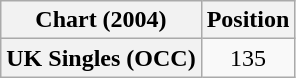<table class="wikitable plainrowheaders" style="text-align:center">
<tr>
<th>Chart (2004)</th>
<th>Position</th>
</tr>
<tr>
<th scope="row">UK Singles (OCC)</th>
<td>135</td>
</tr>
</table>
